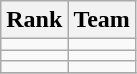<table class="wikitable" border="1">
<tr>
<th>Rank</th>
<th>Team</th>
</tr>
<tr>
<td align=center></td>
<td></td>
</tr>
<tr>
<td align=center></td>
<td></td>
</tr>
<tr>
<td align=center></td>
<td></td>
</tr>
<tr>
</tr>
</table>
